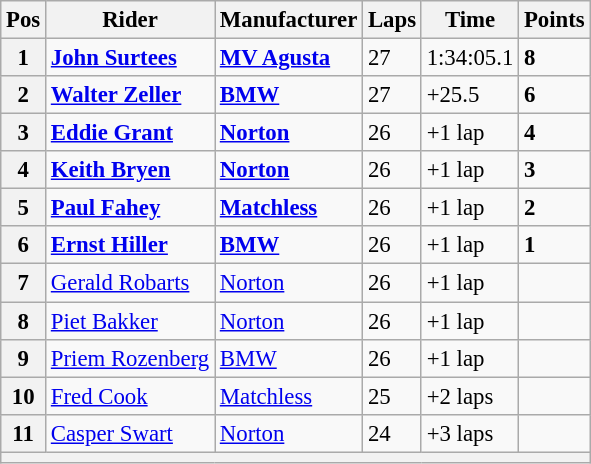<table class="wikitable" style="font-size: 95%;">
<tr>
<th>Pos</th>
<th>Rider</th>
<th>Manufacturer</th>
<th>Laps</th>
<th>Time</th>
<th>Points</th>
</tr>
<tr>
<th>1</th>
<td> <strong><a href='#'>John Surtees</a></strong></td>
<td><strong><a href='#'>MV Agusta</a></strong></td>
<td>27</td>
<td>1:34:05.1</td>
<td><strong>8</strong></td>
</tr>
<tr>
<th>2</th>
<td> <strong><a href='#'>Walter Zeller</a></strong></td>
<td><strong><a href='#'>BMW</a></strong></td>
<td>27</td>
<td>+25.5</td>
<td><strong>6</strong></td>
</tr>
<tr>
<th>3</th>
<td> <strong><a href='#'>Eddie Grant</a></strong></td>
<td><strong><a href='#'>Norton</a></strong></td>
<td>26</td>
<td>+1 lap</td>
<td><strong>4</strong></td>
</tr>
<tr>
<th>4</th>
<td> <strong><a href='#'>Keith Bryen</a></strong></td>
<td><strong><a href='#'>Norton</a></strong></td>
<td>26</td>
<td>+1 lap</td>
<td><strong>3</strong></td>
</tr>
<tr>
<th>5</th>
<td> <strong><a href='#'>Paul Fahey</a></strong></td>
<td><strong><a href='#'>Matchless</a></strong></td>
<td>26</td>
<td>+1 lap</td>
<td><strong>2</strong></td>
</tr>
<tr>
<th>6</th>
<td> <strong><a href='#'>Ernst Hiller</a></strong></td>
<td><strong><a href='#'>BMW</a></strong></td>
<td>26</td>
<td>+1 lap</td>
<td><strong>1</strong></td>
</tr>
<tr>
<th>7</th>
<td> <a href='#'>Gerald Robarts</a></td>
<td><a href='#'>Norton</a></td>
<td>26</td>
<td>+1 lap</td>
<td></td>
</tr>
<tr>
<th>8</th>
<td> <a href='#'>Piet Bakker</a></td>
<td><a href='#'>Norton</a></td>
<td>26</td>
<td>+1 lap</td>
<td></td>
</tr>
<tr>
<th>9</th>
<td> <a href='#'>Priem Rozenberg</a></td>
<td><a href='#'>BMW</a></td>
<td>26</td>
<td>+1 lap</td>
<td></td>
</tr>
<tr>
<th>10</th>
<td> <a href='#'>Fred Cook</a></td>
<td><a href='#'>Matchless</a></td>
<td>25</td>
<td>+2 laps</td>
<td></td>
</tr>
<tr>
<th>11</th>
<td> <a href='#'>Casper Swart</a></td>
<td><a href='#'>Norton</a></td>
<td>24</td>
<td>+3 laps</td>
<td></td>
</tr>
<tr>
<th colspan=6></th>
</tr>
</table>
